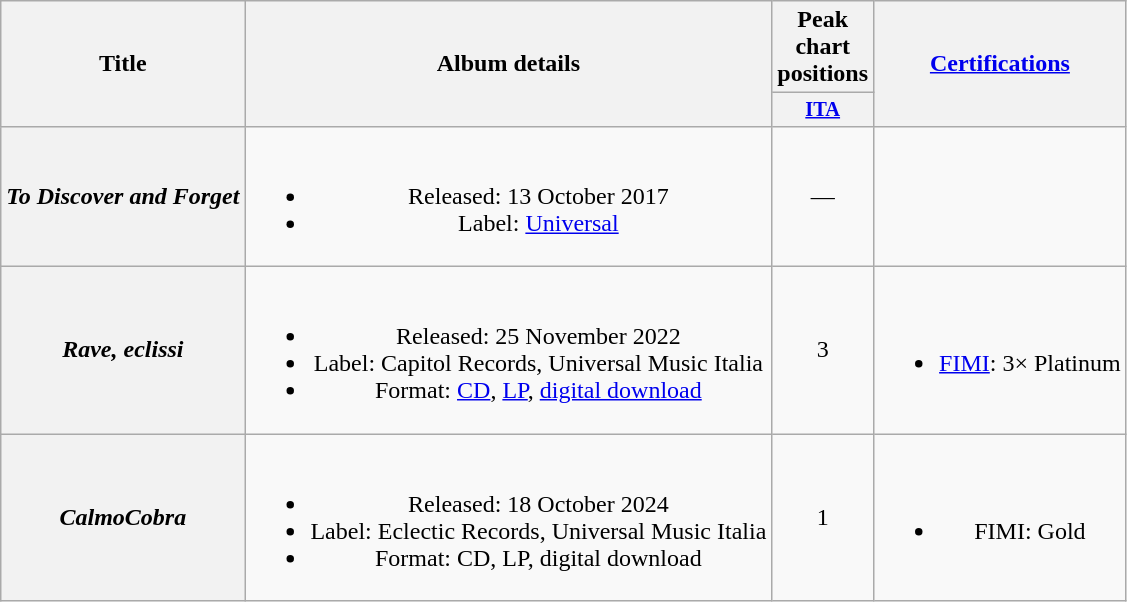<table class="wikitable plainrowheaders" style="text-align:center;">
<tr>
<th scope="col" rowspan="2">Title</th>
<th scope="col" rowspan="2">Album details</th>
<th scope="col" colspan="1">Peak chart positions</th>
<th scope="col" rowspan="2"><a href='#'>Certifications</a></th>
</tr>
<tr>
<th scope="col" style="width:3em;font-size:85%;"><a href='#'>ITA</a><br></th>
</tr>
<tr>
<th scope="row"><em>To Discover and Forget</em><br></th>
<td><br><ul><li>Released: 13 October 2017</li><li>Label: <a href='#'>Universal</a></li></ul></td>
<td>—</td>
<td></td>
</tr>
<tr>
<th scope="row"><em>Rave, eclissi</em></th>
<td><br><ul><li>Released: 25 November 2022</li><li>Label: Capitol Records, Universal Music Italia</li><li>Format: <a href='#'>CD</a>, <a href='#'>LP</a>, <a href='#'>digital download</a></li></ul></td>
<td>3</td>
<td><br><ul><li><a href='#'>FIMI</a>: 3× Platinum</li></ul></td>
</tr>
<tr>
<th scope="row"><em>CalmoCobra</em></th>
<td><br><ul><li>Released: 18 October 2024</li><li>Label: Eclectic Records, Universal Music Italia</li><li>Format: CD, LP, digital download</li></ul></td>
<td>1</td>
<td><br><ul><li>FIMI: Gold</li></ul></td>
</tr>
</table>
